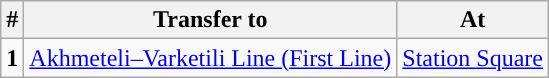<table class="wikitable">
<tr>
<th>#</th>
<th>Transfer to</th>
<th>At</th>
</tr>
<tr>
<td style="background:#"><strong>1</strong></td>
<td><a href='#'>Akhmeteli–Varketili Line (First Line)</a></td>
<td><a href='#'>Station Square</a></td>
</tr>
</table>
